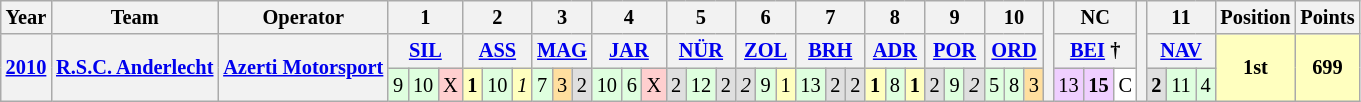<table class="wikitable" style="text-align:center; font-size:85%">
<tr>
<th>Year</th>
<th>Team</th>
<th>Operator</th>
<th colspan=3>1</th>
<th colspan=3>2</th>
<th colspan=3>3</th>
<th colspan=3>4</th>
<th colspan=3>5</th>
<th colspan=3>6</th>
<th colspan=3>7</th>
<th colspan=3>8</th>
<th colspan=3>9</th>
<th colspan=3>10</th>
<th rowspan=3></th>
<th colspan=3>NC</th>
<th rowspan=3></th>
<th colspan=3>11</th>
<th>Position</th>
<th>Points</th>
</tr>
<tr>
<th rowspan=2><a href='#'>2010</a></th>
<th rowspan=2 nowrap><a href='#'>R.S.C. Anderlecht</a></th>
<th rowspan=2 nowrap><a href='#'>Azerti Motorsport</a></th>
<th colspan=3><a href='#'>SIL</a></th>
<th colspan=3><a href='#'>ASS</a></th>
<th colspan=3><a href='#'>MAG</a></th>
<th colspan=3><a href='#'>JAR</a></th>
<th colspan=3><a href='#'>NÜR</a></th>
<th colspan=3><a href='#'>ZOL</a></th>
<th colspan=3><a href='#'>BRH</a></th>
<th colspan=3><a href='#'>ADR</a></th>
<th colspan=3><a href='#'>POR</a></th>
<th colspan=3><a href='#'>ORD</a></th>
<th colspan=3><a href='#'>BEI</a> †</th>
<th colspan=3><a href='#'>NAV</a></th>
<td style="background:#ffffbf;" rowspan=2><strong>1st</strong></td>
<td style="background:#ffffbf;" rowspan=2><strong>699</strong></td>
</tr>
<tr>
<td style="background:#dfffdf;">9</td>
<td style="background:#dfffdf;">10</td>
<td style="background:#ffcfcf;">X</td>
<td style="background:#ffffbf;"><strong>1</strong></td>
<td style="background:#dfffdf;">10</td>
<td style="background:#ffffbf;"><em>1</em></td>
<td style="background:#dfffdf;">7</td>
<td style="background:#ffdf9f;">3</td>
<td style="background:#dfdfdf;">2</td>
<td style="background:#dfffdf;">10</td>
<td style="background:#dfffdf;">6</td>
<td style="background:#ffcfcf;">X</td>
<td style="background:#dfdfdf;">2</td>
<td style="background:#dfffdf;">12</td>
<td style="background:#dfdfdf;">2</td>
<td style="background:#dfdfdf;"><em>2</em></td>
<td style="background:#dfffdf;">9</td>
<td style="background:#ffffbf;">1</td>
<td style="background:#dfffdf;">13</td>
<td style="background:#dfdfdf;">2</td>
<td style="background:#dfdfdf;">2</td>
<td style="background:#ffffbf;"><strong>1</strong></td>
<td style="background:#dfffdf;">8</td>
<td style="background:#ffffbf;"><strong>1</strong></td>
<td style="background:#dfdfdf;">2</td>
<td style="background:#dfffdf;">9</td>
<td style="background:#dfdfdf;"><em>2</em></td>
<td style="background:#dfffdf;">5</td>
<td style="background:#dfffdf;">8</td>
<td style="background:#ffdf9f;">3</td>
<td style="background:#efcfff;">13</td>
<td style="background:#efcfff;"><strong>15</strong></td>
<td style="background:#ffffff;">C</td>
<td style="background:#dfdfdf;"><strong>2</strong></td>
<td style="background:#dfffdf;">11</td>
<td style="background:#dfffdf;">4</td>
</tr>
</table>
